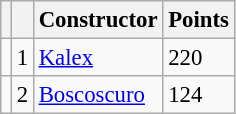<table class="wikitable" style="font-size: 95%;">
<tr>
<th></th>
<th></th>
<th>Constructor</th>
<th>Points</th>
</tr>
<tr>
<td></td>
<td align=center>1</td>
<td> <a href='#'>Kalex</a></td>
<td align=left>220</td>
</tr>
<tr>
<td></td>
<td align=center>2</td>
<td> <a href='#'>Boscoscuro</a></td>
<td align=left>124</td>
</tr>
</table>
